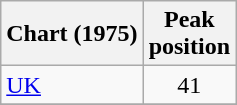<table class="wikitable">
<tr>
<th>Chart (1975)</th>
<th>Peak<br>position</th>
</tr>
<tr>
<td><a href='#'>UK</a></td>
<td style="text-align:center;">41</td>
</tr>
<tr>
</tr>
</table>
